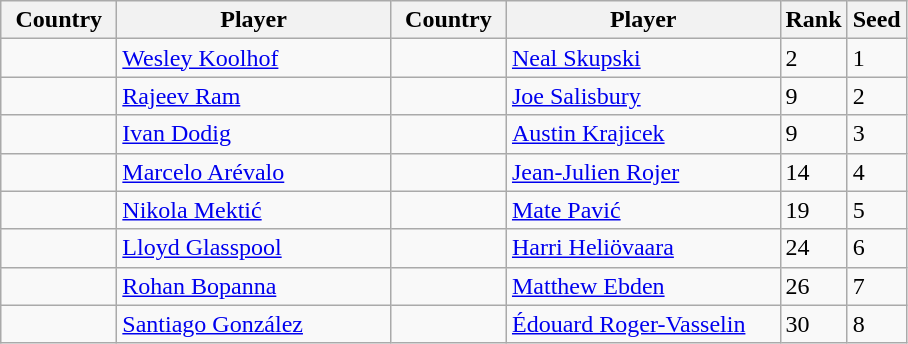<table class="sortable wikitable">
<tr>
<th width="70">Country</th>
<th width="175">Player</th>
<th width="70">Country</th>
<th width="175">Player</th>
<th>Rank</th>
<th>Seed</th>
</tr>
<tr>
<td></td>
<td><a href='#'>Wesley Koolhof</a></td>
<td></td>
<td><a href='#'>Neal Skupski</a></td>
<td>2</td>
<td>1</td>
</tr>
<tr>
<td></td>
<td><a href='#'>Rajeev Ram</a></td>
<td></td>
<td><a href='#'>Joe Salisbury</a></td>
<td>9</td>
<td>2</td>
</tr>
<tr>
<td></td>
<td><a href='#'>Ivan Dodig</a></td>
<td></td>
<td><a href='#'>Austin Krajicek</a></td>
<td>9</td>
<td>3</td>
</tr>
<tr>
<td></td>
<td><a href='#'>Marcelo Arévalo</a></td>
<td></td>
<td><a href='#'>Jean-Julien Rojer</a></td>
<td>14</td>
<td>4</td>
</tr>
<tr>
<td></td>
<td><a href='#'>Nikola Mektić</a></td>
<td></td>
<td><a href='#'>Mate Pavić</a></td>
<td>19</td>
<td>5</td>
</tr>
<tr>
<td></td>
<td><a href='#'>Lloyd Glasspool</a></td>
<td></td>
<td><a href='#'>Harri Heliövaara</a></td>
<td>24</td>
<td>6</td>
</tr>
<tr>
<td></td>
<td><a href='#'>Rohan Bopanna</a></td>
<td></td>
<td><a href='#'>Matthew Ebden</a></td>
<td>26</td>
<td>7</td>
</tr>
<tr>
<td></td>
<td><a href='#'>Santiago González</a></td>
<td></td>
<td><a href='#'>Édouard Roger-Vasselin</a></td>
<td>30</td>
<td>8</td>
</tr>
</table>
